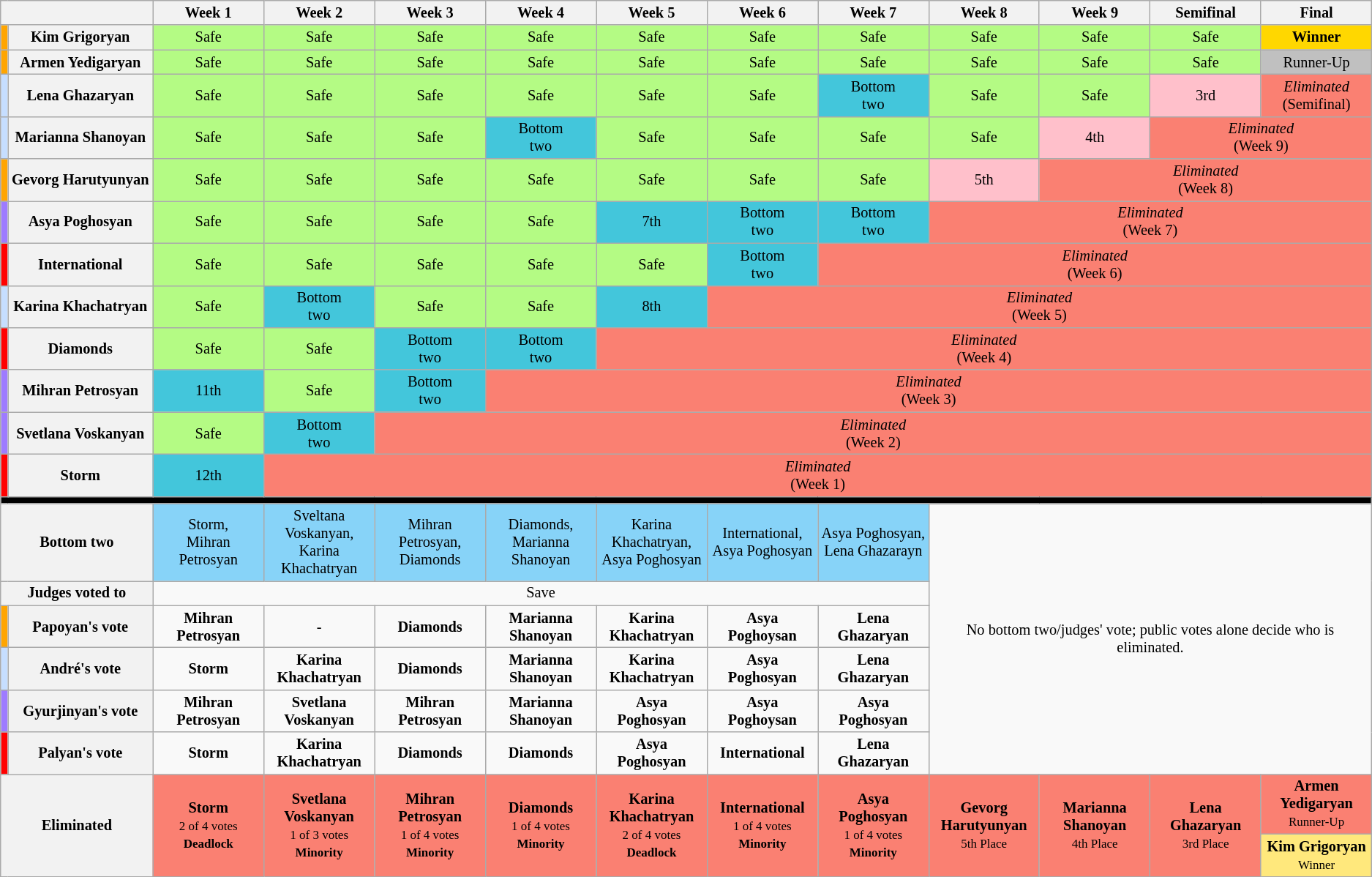<table class="wikitable" style="text-align:center; font-size:85%">
<tr>
<th style="width:11%" colspan=2></th>
<th style="width:8%">Week 1</th>
<th style="width:8%">Week 2</th>
<th style="width:8%">Week 3</th>
<th style="width:8%">Week 4</th>
<th style="width:8%">Week 5</th>
<th style="width:8%">Week 6</th>
<th style="width:8%">Week 7</th>
<th style="width:8%">Week 8</th>
<th style="width:8%">Week 9</th>
<th style="width:8%">Semifinal</th>
<th style="width:8%">Final</th>
</tr>
<tr>
<th style="background:orange;"></th>
<th>Kim Grigoryan</th>
<td style="background:#B4FB84">Safe</td>
<td style="background:#B4FB84">Safe</td>
<td style="background:#B4FB84">Safe</td>
<td style="background:#B4FB84">Safe</td>
<td style="background:#B4FB84">Safe</td>
<td style="background:#B4FB84">Safe</td>
<td style="background:#B4FB84">Safe</td>
<td style="background:#B4FB84">Safe</td>
<td style="background:#B4FB84">Safe</td>
<td style="background:#B4FB84">Safe</td>
<td style="background:gold"><strong>Winner</strong></td>
</tr>
<tr>
<th style="background:orange;"></th>
<th>Armen Yedigaryan</th>
<td style="background:#B4FB84">Safe</td>
<td style="background:#B4FB84">Safe</td>
<td style="background:#B4FB84">Safe</td>
<td style="background:#B4FB84">Safe</td>
<td style="background:#B4FB84">Safe</td>
<td style="background:#B4FB84">Safe</td>
<td style="background:#B4FB84">Safe</td>
<td style="background:#B4FB84">Safe</td>
<td style="background:#B4FB84">Safe</td>
<td style="background:#B4FB84">Safe</td>
<td style="background:silver">Runner-Up</td>
</tr>
<tr>
<th style="background:#C6DEFF"></th>
<th>Lena Ghazaryan</th>
<td style="background:#B4FB84">Safe</td>
<td style="background:#B4FB84">Safe</td>
<td style="background:#B4FB84">Safe</td>
<td style="background:#B4FB84">Safe</td>
<td style="background:#B4FB84">Safe</td>
<td style="background:#B4FB84">Safe</td>
<td style="background:#43C6DB">Bottom<br>two</td>
<td style="background:#B4FB84">Safe</td>
<td style="background:#B4FB84">Safe</td>
<td style="background:pink">3rd</td>
<td style="background:salmon;"><em>Eliminated</em> <br>(Semifinal)</td>
</tr>
<tr>
<th style="background:#C6DEFF"></th>
<th>Marianna Shanoyan</th>
<td style="background:#B4FB84">Safe</td>
<td style="background:#B4FB84">Safe</td>
<td style="background:#B4FB84">Safe</td>
<td style="background:#43C6DB">Bottom<br>two</td>
<td style="background:#B4FB84">Safe</td>
<td style="background:#B4FB84">Safe</td>
<td style="background:#B4FB84">Safe</td>
<td style="background:#B4FB84">Safe</td>
<td style="background:pink">4th</td>
<td style="background:salmon;" colspan="3"><em>Eliminated</em> <br>(Week 9)</td>
</tr>
<tr>
<th style="background:#FFA500"></th>
<th>Gevorg Harutyunyan</th>
<td style="background:#B4FB84">Safe</td>
<td style="background:#B4FB84">Safe</td>
<td style="background:#B4FB84">Safe</td>
<td style="background:#B4FB84">Safe</td>
<td style="background:#B4FB84">Safe</td>
<td style="background:#B4FB84">Safe</td>
<td style="background:#B4FB84">Safe</td>
<td style="background:pink">5th</td>
<td style="background:salmon;" colspan="3"><em>Eliminated</em> <br>(Week 8)</td>
</tr>
<tr>
<th style="background:#9E7BFF"></th>
<th>Asya Poghosyan</th>
<td style="background:#B4FB84">Safe</td>
<td style="background:#B4FB84">Safe</td>
<td style="background:#B4FB84">Safe</td>
<td style="background:#B4FB84">Safe</td>
<td style="background:#43C6DB">7th</td>
<td style="background:#43C6DB">Bottom<br>two</td>
<td style="background:#43C6DB">Bottom<br>two</td>
<td style="background:salmon;" colspan="10"><em>Eliminated</em> <br>(Week 7)</td>
</tr>
<tr>
<th style="background:#f00;"></th>
<th>International</th>
<td style="background:#B4FB84">Safe</td>
<td style="background:#B4FB84">Safe</td>
<td style="background:#B4FB84">Safe</td>
<td style="background:#B4FB84">Safe</td>
<td style="background:#B4FB84">Safe</td>
<td style="background:#43C6DB">Bottom<br>two</td>
<td style="background:salmon;" colspan="10"><em>Eliminated</em> <br>(Week 6)</td>
</tr>
<tr>
<th style="background:#C6DEFF"></th>
<th>Karina Khachatryan</th>
<td style="background:#B4FB84">Safe</td>
<td style="background:#43C6DB">Bottom<br>two</td>
<td style="background:#B4FB84">Safe</td>
<td style="background:#B4FB84">Safe</td>
<td style="background:#43C6DB">8th</td>
<td style="background:salmon;" colspan="10"><em>Eliminated</em> <br>(Week 5)</td>
</tr>
<tr>
<th style="background:#f00;"></th>
<th>Diamonds</th>
<td style="background:#B4FB84">Safe</td>
<td style="background:#B4FB84">Safe</td>
<td style="background:#43C6DB">Bottom<br>two</td>
<td style="background:#43C6DB">Bottom<br>two</td>
<td style="background:salmon;" colspan="10"><em>Eliminated</em> <br>(Week 4)</td>
</tr>
<tr>
<th style="background:#9E7BFF"></th>
<th>Mihran Petrosyan</th>
<td style="background:#43C6DB">11th</td>
<td style="background:#B4FB84">Safe</td>
<td style="background:#43C6DB">Bottom<br>two</td>
<td style="background:salmon;" colspan="10"><em>Eliminated</em> <br>(Week 3)</td>
</tr>
<tr>
<th style="background:#9E7BFF"></th>
<th>Svetlana Voskanyan</th>
<td style="background:#B4FB84">Safe</td>
<td style="background:#43C6DB">Bottom<br>two</td>
<td style="background:salmon;" colspan="10"><em>Eliminated</em> <br>(Week 2)</td>
</tr>
<tr>
<th style="background:#f00;"></th>
<th>Storm</th>
<td style="background:#43C6DB">12th</td>
<td style="background:salmon;" colspan="11"><em>Eliminated</em> <br>(Week 1)</td>
</tr>
<tr>
<td style="background:#000;" colspan="13"></td>
</tr>
<tr>
<th colspan=2>Bottom two</th>
<td style="background:#87D3F8">Storm,<br>Mihran Petrosyan</td>
<td style="background:#87D3F8">Sveltana Voskanyan,<br>Karina Khachatryan</td>
<td style="background:#87D3F8">Mihran Petrosyan,<br>Diamonds</td>
<td style="background:#87D3F8">Diamonds,<br>Marianna Shanoyan</td>
<td style="background:#87D3F8">Karina Khachatryan,<br>Asya Poghosyan</td>
<td style="background:#87D3F8">International, <br>Asya Poghosyan</td>
<td style="background:#87D3F8">Asya Poghosyan, <br>Lena Ghazarayn</td>
<td rowspan=6 colspan=4>No bottom two/judges' vote; public votes alone decide who is eliminated.</td>
</tr>
<tr>
<th colspan="2">Judges voted to</th>
<td colspan="7">Save</td>
</tr>
<tr>
<th style="background:orange;"></th>
<th>Papoyan's vote</th>
<td><strong>Mihran Petrosyan</strong></td>
<td>-</td>
<td><strong>Diamonds</strong></td>
<td><strong>Marianna Shanoyan</strong></td>
<td><strong>Karina Khachatryan</strong></td>
<td><strong>Asya Poghoysan</strong></td>
<td><strong>Lena Ghazaryan</strong></td>
</tr>
<tr>
<th style="background:#C6DEFF"></th>
<th>André's vote</th>
<td><strong>Storm</strong></td>
<td><strong>Karina Khachatryan</strong></td>
<td><strong>Diamonds</strong></td>
<td><strong>Marianna Shanoyan</strong></td>
<td><strong>Karina Khachatryan</strong></td>
<td><strong>Asya Poghosyan</strong></td>
<td><strong>Lena Ghazaryan</strong></td>
</tr>
<tr>
<th style="background:#9E7BFF"></th>
<th>Gyurjinyan's vote</th>
<td><strong>Mihran Petrosyan</strong></td>
<td><strong>Svetlana Voskanyan</strong></td>
<td><strong>Mihran Petrosyan</strong></td>
<td><strong>Marianna Shanoyan</strong></td>
<td><strong>Asya Poghosyan</strong></td>
<td><strong>Asya Poghoysan</strong></td>
<td><strong>Asya Poghosyan</strong></td>
</tr>
<tr>
<th style="background:#f00;"></th>
<th>Palyan's vote</th>
<td><strong>Storm</strong></td>
<td><strong>Karina Khachatryan</strong></td>
<td><strong>Diamonds</strong></td>
<td><strong>Diamonds</strong></td>
<td><strong>Asya Poghosyan</strong></td>
<td><strong>International</strong></td>
<td><strong>Lena Ghazaryan</strong></td>
</tr>
<tr>
<th rowspan=3 colspan=2>Eliminated</th>
<td style="background:salmon;" rowspan="3"><strong>Storm</strong><br><small>2 of 4 votes </small><br><small><strong>Deadlock</strong></small></td>
<td style="background:salmon;" rowspan="3"><strong>Svetlana Voskanyan</strong><br><small>1 of 3 votes </small><br><small><strong>Minority</strong></small></td>
<td style="background:salmon;" rowspan="3"><strong>Mihran Petrosyan</strong><br><small>1 of 4 votes </small><br><small><strong>Minority</strong></small></td>
<td style="background:salmon;" rowspan="3"><strong>Diamonds</strong><br><small>1 of 4 votes </small><br><small><strong>Minority</strong></small></td>
<td style="background:salmon;" rowspan="3"><strong>Karina Khachatryan</strong><br><small> 2 of 4 votes </small><br><small><strong>Deadlock</strong></small></td>
<td style="background:salmon;" rowspan="3"><strong>International</strong><br><small>1 of 4 votes </small><br><small><strong>Minority</strong></small></td>
<td style="background:salmon;" rowspan="3"><strong>Asya Poghosyan</strong><br><small>1 of 4 votes </small><br><small><strong>Minority</strong></small></td>
<td style="background:salmon;" rowspan="3"><strong>Gevorg Harutyunyan</strong><br><small>5th Place</small></td>
<td style="background:salmon;" rowspan="3"><strong>Marianna Shanoyan</strong><br><small>4th Place</small></td>
<td style="background:salmon;" rowspan="3"><strong>Lena Ghazaryan</strong><br><small>3rd Place</small></td>
<td style="background:salmon;"><strong>Armen Yedigaryan</strong><br><small>Runner-Up</small></td>
</tr>
<tr>
<td style="background:#FFE87C"><strong>Kim Grigoryan</strong><br><small>Winner</small></td>
</tr>
</table>
